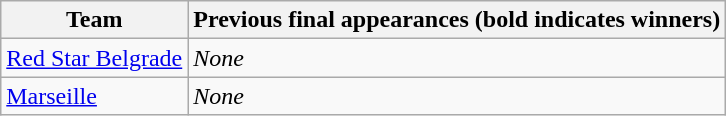<table class="wikitable">
<tr>
<th>Team</th>
<th><strong>Previous final appearances (bold indicates winners)</strong></th>
</tr>
<tr>
<td> <a href='#'>Red Star Belgrade</a></td>
<td><em>None</em></td>
</tr>
<tr>
<td> <a href='#'>Marseille</a></td>
<td><em>None</em></td>
</tr>
</table>
